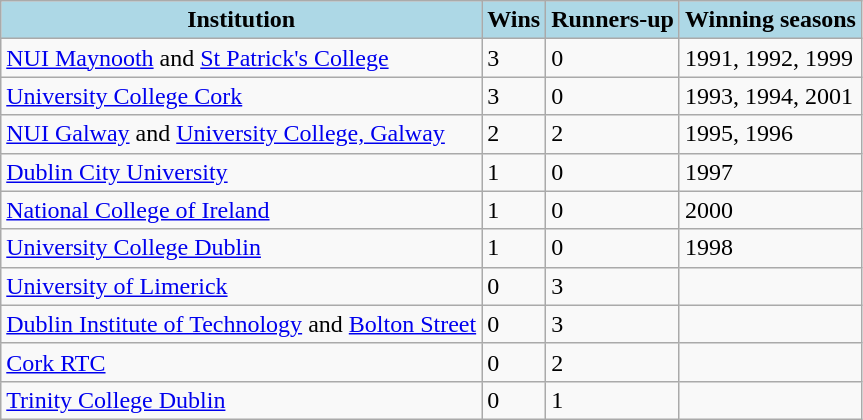<table class="wikitable">
<tr>
<th style="background:lightblue;">Institution</th>
<th style="background:lightblue;">Wins</th>
<th style="background:lightblue;">Runners-up</th>
<th style="background:lightblue;">Winning seasons</th>
</tr>
<tr>
<td><a href='#'>NUI Maynooth</a> and <a href='#'>St Patrick's College</a></td>
<td>3</td>
<td>0</td>
<td>1991, 1992, 1999</td>
</tr>
<tr>
<td><a href='#'>University College Cork</a></td>
<td>3</td>
<td>0</td>
<td>1993, 1994, 2001</td>
</tr>
<tr>
<td><a href='#'>NUI Galway</a> and <a href='#'>University College, Galway</a></td>
<td>2</td>
<td>2</td>
<td>1995, 1996</td>
</tr>
<tr>
<td><a href='#'>Dublin City University</a></td>
<td>1</td>
<td>0</td>
<td>1997</td>
</tr>
<tr>
<td><a href='#'>National College of Ireland</a></td>
<td>1</td>
<td>0</td>
<td>2000</td>
</tr>
<tr>
<td><a href='#'>University College Dublin</a></td>
<td>1</td>
<td>0</td>
<td>1998</td>
</tr>
<tr>
<td><a href='#'>University of Limerick</a></td>
<td>0</td>
<td>3</td>
<td></td>
</tr>
<tr>
<td><a href='#'>Dublin Institute of Technology</a> and <a href='#'>Bolton Street</a></td>
<td>0</td>
<td>3</td>
<td></td>
</tr>
<tr>
<td><a href='#'>Cork RTC</a></td>
<td>0</td>
<td>2</td>
<td></td>
</tr>
<tr>
<td><a href='#'>Trinity College Dublin</a></td>
<td>0</td>
<td>1</td>
<td></td>
</tr>
</table>
